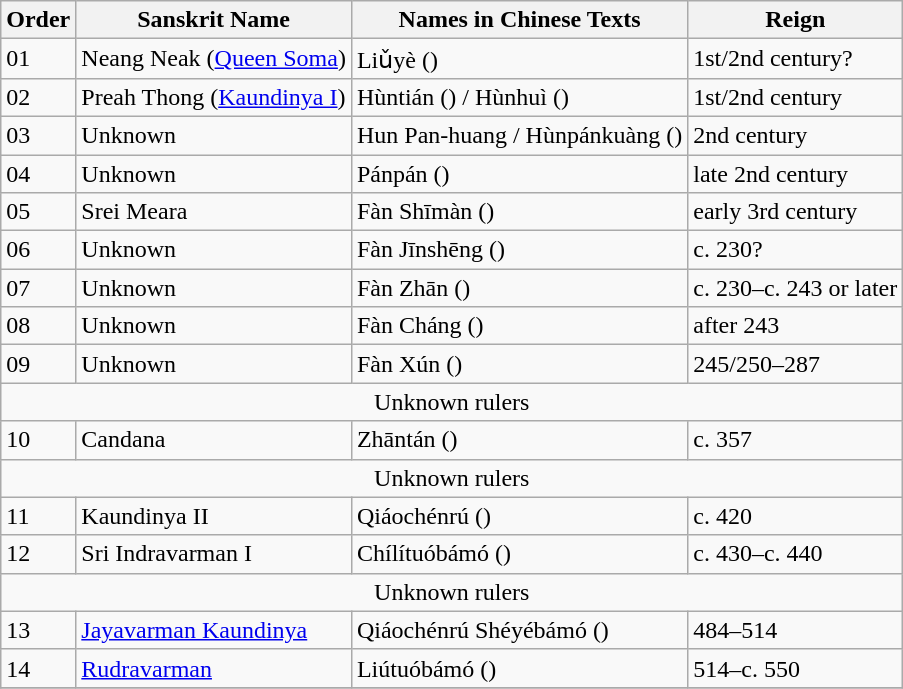<table class="wikitable">
<tr>
<th>Order</th>
<th>Sanskrit Name</th>
<th>Names in Chinese Texts</th>
<th>Reign</th>
</tr>
<tr>
<td>01</td>
<td>Neang Neak (<a href='#'>Queen Soma</a>)</td>
<td>Liǔyè ()</td>
<td align="centre">1st/2nd century?</td>
</tr>
<tr>
<td>02</td>
<td>Preah Thong (<a href='#'>Kaundinya I</a>)</td>
<td>Hùntián () / Hùnhuì ()</td>
<td align="centre">1st/2nd century</td>
</tr>
<tr>
<td>03</td>
<td>Unknown</td>
<td>Hun Pan-huang / Hùnpánkuàng ()</td>
<td align="centre">2nd century</td>
</tr>
<tr>
<td>04</td>
<td>Unknown</td>
<td>Pánpán ()</td>
<td align="centre">late 2nd century</td>
</tr>
<tr>
<td>05</td>
<td>Srei Meara</td>
<td>Fàn Shīmàn ()</td>
<td align="centre">early 3rd century</td>
</tr>
<tr>
<td>06</td>
<td>Unknown</td>
<td>Fàn Jīnshēng ()</td>
<td align="centre">c. 230?</td>
</tr>
<tr>
<td>07</td>
<td>Unknown</td>
<td>Fàn Zhān ()</td>
<td align="centre">c. 230–c. 243 or later</td>
</tr>
<tr>
<td>08</td>
<td>Unknown</td>
<td>Fàn Cháng ()</td>
<td align="centre">after 243</td>
</tr>
<tr>
<td>09</td>
<td>Unknown</td>
<td>Fàn Xún ()</td>
<td align="centre">245/250–287</td>
</tr>
<tr>
<td colspan="4" align="center">Unknown rulers</td>
</tr>
<tr>
<td>10</td>
<td>Candana</td>
<td>Zhāntán ()</td>
<td align="centre">c. 357</td>
</tr>
<tr>
<td colspan="4" align="center">Unknown rulers</td>
</tr>
<tr>
<td>11</td>
<td>Kaundinya II</td>
<td>Qiáochénrú ()</td>
<td align="centre">c. 420</td>
</tr>
<tr>
<td>12</td>
<td>Sri Indravarman I</td>
<td>Chílítuóbámó ()</td>
<td align="centre">c. 430–c. 440</td>
</tr>
<tr>
<td colspan="4" align="center">Unknown rulers</td>
</tr>
<tr>
<td>13</td>
<td><a href='#'>Jayavarman Kaundinya</a></td>
<td>Qiáochénrú Shéyébámó ()</td>
<td align="centre">484–514</td>
</tr>
<tr>
<td>14</td>
<td><a href='#'>Rudravarman</a></td>
<td>Liútuóbámó ()</td>
<td align="centre">514–c. 550</td>
</tr>
<tr>
</tr>
</table>
